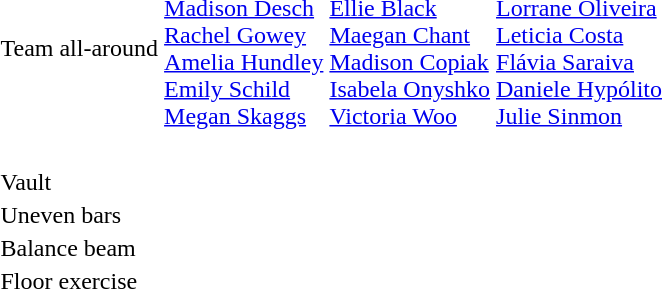<table>
<tr>
<td>Team all-around<br></td>
<td><br><a href='#'>Madison Desch</a><br><a href='#'>Rachel Gowey</a><br><a href='#'>Amelia Hundley</a><br><a href='#'>Emily Schild</a><br><a href='#'>Megan Skaggs</a></td>
<td><br><a href='#'>Ellie Black</a><br><a href='#'>Maegan Chant</a><br><a href='#'>Madison Copiak</a><br><a href='#'>Isabela Onyshko</a><br><a href='#'>Victoria Woo</a></td>
<td><br><a href='#'>Lorrane Oliveira</a><br><a href='#'>Leticia Costa</a><br><a href='#'>Flávia Saraiva</a><br><a href='#'>Daniele Hypólito</a><br><a href='#'>Julie Sinmon</a></td>
</tr>
<tr>
<td><br></td>
<td></td>
<td></td>
<td></td>
</tr>
<tr>
<td>Vault<br></td>
<td></td>
<td></td>
<td></td>
</tr>
<tr>
<td>Uneven bars<br></td>
<td></td>
<td></td>
<td></td>
</tr>
<tr>
<td>Balance beam<br></td>
<td></td>
<td></td>
<td></td>
</tr>
<tr>
<td>Floor exercise<br></td>
<td></td>
<td></td>
<td></td>
</tr>
</table>
